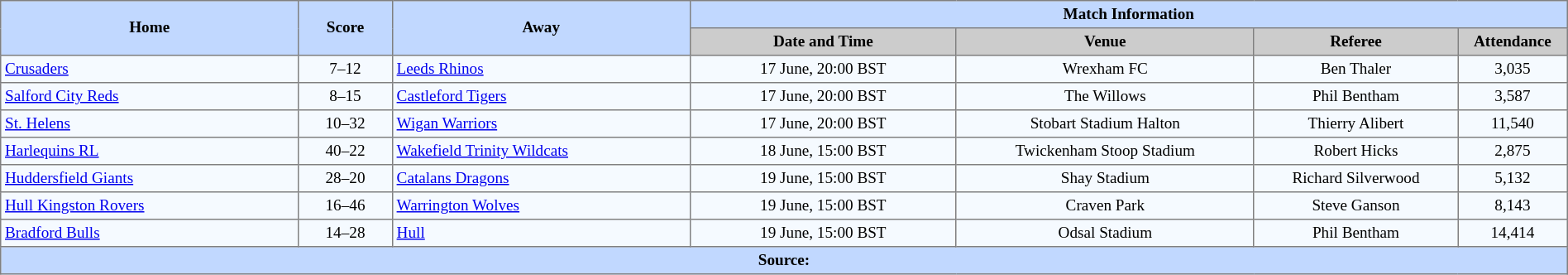<table border="1" cellpadding="3" cellspacing="0" style="border-collapse:collapse; font-size:80%; text-align:center; width:100%;">
<tr style="background:#c1d8ff;">
<th rowspan="2" style="width:19%;">Home</th>
<th rowspan="2" style="width:6%;">Score</th>
<th rowspan="2" style="width:19%;">Away</th>
<th colspan=6>Match Information</th>
</tr>
<tr style="background:#ccc;">
<th width=17%>Date and Time</th>
<th width=19%>Venue</th>
<th width=13%>Referee</th>
<th width=7%>Attendance</th>
</tr>
<tr style="background:#f5faff;">
<td align=left> <a href='#'>Crusaders</a></td>
<td>7–12</td>
<td align=left> <a href='#'>Leeds Rhinos</a></td>
<td>17 June, 20:00 BST</td>
<td>Wrexham FC</td>
<td>Ben Thaler</td>
<td>3,035</td>
</tr>
<tr style="background:#f5faff;">
<td align=left> <a href='#'>Salford City Reds</a></td>
<td>8–15</td>
<td align=left> <a href='#'>Castleford Tigers</a></td>
<td>17 June, 20:00 BST</td>
<td>The Willows</td>
<td>Phil Bentham</td>
<td>3,587</td>
</tr>
<tr style="background:#f5faff;">
<td align=left> <a href='#'>St. Helens</a></td>
<td>10–32</td>
<td align=left> <a href='#'>Wigan Warriors</a></td>
<td>17 June, 20:00 BST</td>
<td>Stobart Stadium Halton</td>
<td>Thierry Alibert</td>
<td>11,540</td>
</tr>
<tr style="background:#f5faff;">
<td align=left> <a href='#'>Harlequins RL</a></td>
<td>40–22</td>
<td align=left> <a href='#'>Wakefield Trinity Wildcats</a></td>
<td>18 June, 15:00 BST</td>
<td>Twickenham Stoop Stadium</td>
<td>Robert Hicks</td>
<td>2,875</td>
</tr>
<tr style="background:#f5faff;">
<td align=left> <a href='#'>Huddersfield Giants</a></td>
<td>28–20</td>
<td align=left> <a href='#'>Catalans Dragons</a></td>
<td>19 June, 15:00 BST</td>
<td>Shay Stadium</td>
<td>Richard Silverwood</td>
<td>5,132</td>
</tr>
<tr style="background:#f5faff;">
<td align=left> <a href='#'>Hull Kingston Rovers</a></td>
<td>16–46</td>
<td align=left> <a href='#'>Warrington Wolves</a></td>
<td>19 June, 15:00 BST</td>
<td>Craven Park</td>
<td>Steve Ganson</td>
<td>8,143</td>
</tr>
<tr style="background:#f5faff;">
<td align=left> <a href='#'>Bradford Bulls</a></td>
<td>14–28</td>
<td align=left> <a href='#'>Hull</a></td>
<td>19 June, 15:00 BST</td>
<td>Odsal Stadium</td>
<td>Phil Bentham</td>
<td>14,414</td>
</tr>
<tr style="background:#c1d8ff;">
<th colspan=12>Source:</th>
</tr>
</table>
